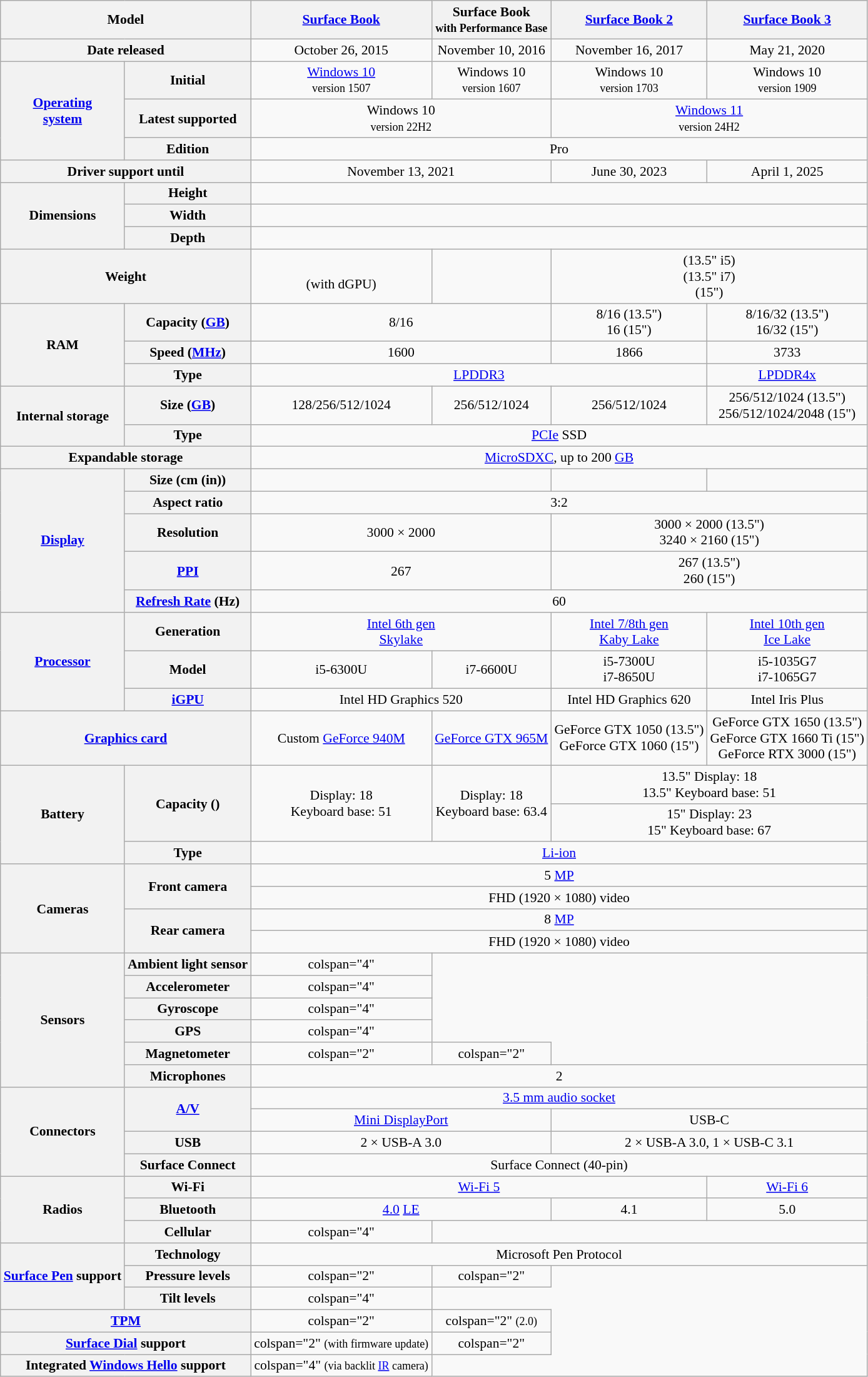<table class="wikitable mw-collapsible" style="text-align: center; font-size:90%; min-width:20em;">
<tr>
<th colspan="2">Model</th>
<th><a href='#'>Surface Book</a></th>
<th>Surface Book<br><small>with Performance Base</small></th>
<th><a href='#'>Surface Book 2</a></th>
<th><a href='#'>Surface Book 3</a></th>
</tr>
<tr>
<th colspan="2">Date released</th>
<td>October 26, 2015</td>
<td>November 10, 2016</td>
<td>November 16, 2017</td>
<td>May 21, 2020</td>
</tr>
<tr>
<th rowspan="3"><a href='#'>Operating <br> system</a></th>
<th>Initial</th>
<td><a href='#'>Windows 10</a><br> <small>version 1507</small></td>
<td>Windows 10<br> <small>version 1607</small></td>
<td>Windows 10<br><small>version 1703</small></td>
<td>Windows 10<br><small>version 1909</small></td>
</tr>
<tr>
<th>Latest supported</th>
<td colspan="2">Windows 10 <br> <small>version 22H2</small></td>
<td colspan="2"><a href='#'>Windows 11</a> <br> <small>version 24H2</small></td>
</tr>
<tr>
<th>Edition</th>
<td colspan="4">Pro</td>
</tr>
<tr>
<th colspan="2">Driver support until</th>
<td colspan="2">November 13, 2021</td>
<td>June 30, 2023</td>
<td>April 1, 2025</td>
</tr>
<tr>
<th rowspan="3">Dimensions <br> </th>
<th>Height</th>
<td colspan="4"></td>
</tr>
<tr>
<th>Width</th>
<td colspan="4"></td>
</tr>
<tr>
<th>Depth</th>
<td colspan="4"></td>
</tr>
<tr>
<th colspan="2">Weight <br> </th>
<td> <br>  (with dGPU)</td>
<td></td>
<td colspan="2"> (13.5" i5) <br>  (13.5" i7) <br>  (15")</td>
</tr>
<tr>
<th rowspan="3">RAM</th>
<th>Capacity (<a href='#'>GB</a>)</th>
<td colspan="2">8/16</td>
<td>8/16 (13.5") <br> 16 (15")</td>
<td>8/16/32 (13.5") <br> 16/32 (15")</td>
</tr>
<tr>
<th>Speed (<a href='#'>MHz</a>)</th>
<td colspan="2">1600</td>
<td>1866</td>
<td>3733</td>
</tr>
<tr>
<th>Type</th>
<td colspan="3"><a href='#'>LPDDR3</a></td>
<td><a href='#'>LPDDR4x</a></td>
</tr>
<tr>
<th rowspan="2">Internal storage</th>
<th>Size (<a href='#'>GB</a>)</th>
<td>128/256/512/1024</td>
<td>256/512/1024</td>
<td>256/512/1024</td>
<td>256/512/1024 (13.5") <br> 256/512/1024/2048 (15")</td>
</tr>
<tr>
<th>Type</th>
<td colspan="4"><a href='#'>PCIe</a> SSD</td>
</tr>
<tr>
<th colspan="2">Expandable storage</th>
<td colspan="4"><a href='#'>MicroSDXC</a>, up to 200 <a href='#'>GB</a></td>
</tr>
<tr>
<th rowspan="5"><a href='#'>Display</a></th>
<th>Size (cm (in))</th>
<td colspan="2"></td>
<td> <br> </td>
<td> <br> </td>
</tr>
<tr>
<th>Aspect ratio</th>
<td colspan="4">3:2</td>
</tr>
<tr>
<th>Resolution</th>
<td colspan="2">3000 × 2000</td>
<td colspan="2">3000 × 2000 (13.5") <br> 3240 × 2160 (15")</td>
</tr>
<tr>
<th><a href='#'>PPI</a></th>
<td colspan="2">267</td>
<td colspan="2">267 (13.5") <br> 260 (15")</td>
</tr>
<tr>
<th><a href='#'>Refresh Rate</a> (Hz)</th>
<td colspan="4">60</td>
</tr>
<tr>
<th rowspan="3"><a href='#'>Processor</a></th>
<th>Generation</th>
<td colspan="2"><a href='#'>Intel 6th gen <br> Skylake</a></td>
<td><a href='#'>Intel 7/8th gen <br> Kaby Lake</a></td>
<td><a href='#'>Intel 10th gen <br> Ice Lake</a></td>
</tr>
<tr>
<th>Model</th>
<td>i5-6300U</td>
<td>i7-6600U</td>
<td>i5-7300U <br> i7-8650U</td>
<td>i5-1035G7 <br> i7-1065G7</td>
</tr>
<tr>
<th><a href='#'>iGPU</a></th>
<td colspan="2">Intel HD Graphics 520</td>
<td>Intel HD Graphics 620</td>
<td>Intel Iris Plus</td>
</tr>
<tr>
<th colspan="2"><a href='#'>Graphics card</a></th>
<td>Custom <a href='#'>GeForce 940M</a></td>
<td><a href='#'>GeForce GTX 965M</a></td>
<td>GeForce GTX 1050 (13.5") <br> GeForce GTX 1060 (15")</td>
<td>GeForce GTX 1650 (13.5") <br> GeForce GTX 1660 Ti (15") <br> GeForce RTX 3000 (15")</td>
</tr>
<tr>
<th rowspan="3">Battery</th>
<th rowspan="2">Capacity ()</th>
<td rowspan="2">Display: 18 <br> Keyboard base: 51</td>
<td rowspan="2">Display: 18 <br> Keyboard base: 63.4</td>
<td colspan="2">13.5" Display: 18 <br>13.5" Keyboard base: 51</td>
</tr>
<tr>
<td colspan="2">15" Display: 23<br>15" Keyboard base: 67</td>
</tr>
<tr>
<th>Type</th>
<td colspan="4"><a href='#'>Li-ion</a></td>
</tr>
<tr>
<th rowspan="4">Cameras</th>
<th rowspan="2">Front camera</th>
<td colspan="4">5 <a href='#'>MP</a></td>
</tr>
<tr>
<td colspan="4">FHD (1920 × 1080) video</td>
</tr>
<tr>
<th rowspan=2>Rear camera</th>
<td colspan="4">8 <a href='#'>MP</a></td>
</tr>
<tr>
<td colspan="4">FHD (1920 × 1080) video</td>
</tr>
<tr>
<th rowspan="6">Sensors</th>
<th>Ambient light sensor</th>
<td>colspan="4" </td>
</tr>
<tr>
<th>Accelerometer</th>
<td>colspan="4" </td>
</tr>
<tr>
<th>Gyroscope</th>
<td>colspan="4" </td>
</tr>
<tr>
<th>GPS</th>
<td>colspan="4" </td>
</tr>
<tr>
<th>Magnetometer</th>
<td>colspan="2" </td>
<td>colspan="2" </td>
</tr>
<tr>
<th>Microphones</th>
<td colspan="4">2</td>
</tr>
<tr>
<th rowspan="4">Connectors</th>
<th rowspan="2"><a href='#'>A/V</a></th>
<td colspan="4"><a href='#'>3.5 mm audio socket</a></td>
</tr>
<tr>
<td colspan="2"><a href='#'>Mini DisplayPort</a></td>
<td colspan="2">USB-C</td>
</tr>
<tr>
<th>USB</th>
<td colspan="2">2 × USB-A 3.0</td>
<td colspan="2">2 × USB-A 3.0, 1 × USB-C 3.1</td>
</tr>
<tr>
<th>Surface Connect</th>
<td colspan="4">Surface Connect (40-pin)</td>
</tr>
<tr>
<th rowspan="3">Radios</th>
<th>Wi-Fi</th>
<td colspan="3"><a href='#'>Wi-Fi 5</a></td>
<td><a href='#'>Wi-Fi 6</a></td>
</tr>
<tr>
<th>Bluetooth</th>
<td colspan="2"><a href='#'>4.0</a> <a href='#'>LE</a></td>
<td>4.1</td>
<td>5.0</td>
</tr>
<tr>
<th>Cellular</th>
<td>colspan="4" </td>
</tr>
<tr>
<th rowspan="3"><a href='#'>Surface Pen</a> support</th>
<th>Technology</th>
<td colspan="4">Microsoft Pen Protocol</td>
</tr>
<tr>
<th>Pressure levels</th>
<td>colspan="2" </td>
<td>colspan="2" </td>
</tr>
<tr>
<th>Tilt levels</th>
<td>colspan="4" </td>
</tr>
<tr>
<th colspan="2"><a href='#'>TPM</a></th>
<td>colspan="2" </td>
<td>colspan="2"  <small>(2.0)</small></td>
</tr>
<tr>
<th colspan="2"><a href='#'>Surface Dial</a> support</th>
<td>colspan="2"  <small>(with firmware update)</small></td>
<td>colspan="2" </td>
</tr>
<tr>
<th colspan="2">Integrated <a href='#'>Windows Hello</a> support</th>
<td>colspan="4"  <small>(via backlit <a href='#'>IR</a> camera)</small></td>
</tr>
</table>
